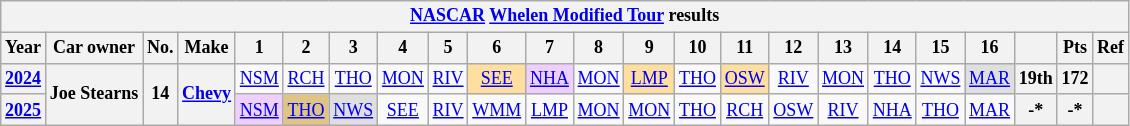<table class="wikitable" style="text-align:center; font-size:75%">
<tr>
<th colspan=38><a href='#'>NASCAR</a> <a href='#'>Whelen Modified Tour</a> results</th>
</tr>
<tr>
<th>Year</th>
<th>Car owner</th>
<th>No.</th>
<th>Make</th>
<th>1</th>
<th>2</th>
<th>3</th>
<th>4</th>
<th>5</th>
<th>6</th>
<th>7</th>
<th>8</th>
<th>9</th>
<th>10</th>
<th>11</th>
<th>12</th>
<th>13</th>
<th>14</th>
<th>15</th>
<th>16</th>
<th></th>
<th>Pts</th>
<th>Ref</th>
</tr>
<tr>
<th><a href='#'>2024</a></th>
<th rowspan=2>Joe Stearns</th>
<th rowspan=2>14</th>
<th rowspan=2><a href='#'>Chevy</a></th>
<td><a href='#'>NSM</a></td>
<td><a href='#'>RCH</a></td>
<td><a href='#'>THO</a></td>
<td><a href='#'>MON</a></td>
<td><a href='#'>RIV</a></td>
<td style="background:#FFDF9F;"><a href='#'>SEE</a><br></td>
<td style="background:#EFCFFF;"><a href='#'>NHA</a><br></td>
<td><a href='#'>MON</a></td>
<td style="background:#FFDF9F;"><a href='#'>LMP</a><br></td>
<td><a href='#'>THO</a></td>
<td style="background:#FFDF9F;"><a href='#'>OSW</a><br></td>
<td><a href='#'>RIV</a></td>
<td><a href='#'>MON</a></td>
<td><a href='#'>THO</a></td>
<td><a href='#'>NWS</a></td>
<td style="background:#DFDFDF;"><a href='#'>MAR</a><br></td>
<th>19th</th>
<th>172</th>
<th></th>
</tr>
<tr>
<th><a href='#'>2025</a></th>
<td style="background:#EFCFFF;"><a href='#'>NSM</a><br></td>
<td style="background:#DFC484;"><a href='#'>THO</a><br></td>
<td style="background:#DFDFDF;"><a href='#'>NWS</a><br></td>
<td><a href='#'>SEE</a></td>
<td><a href='#'>RIV</a></td>
<td><a href='#'>WMM</a></td>
<td><a href='#'>LMP</a></td>
<td><a href='#'>MON</a></td>
<td><a href='#'>MON</a></td>
<td><a href='#'>THO</a></td>
<td><a href='#'>RCH</a></td>
<td><a href='#'>OSW</a></td>
<td><a href='#'>RIV</a></td>
<td><a href='#'>NHA</a></td>
<td><a href='#'>THO</a></td>
<td><a href='#'>MAR</a></td>
<th>-*</th>
<th>-*</th>
<th></th>
</tr>
</table>
